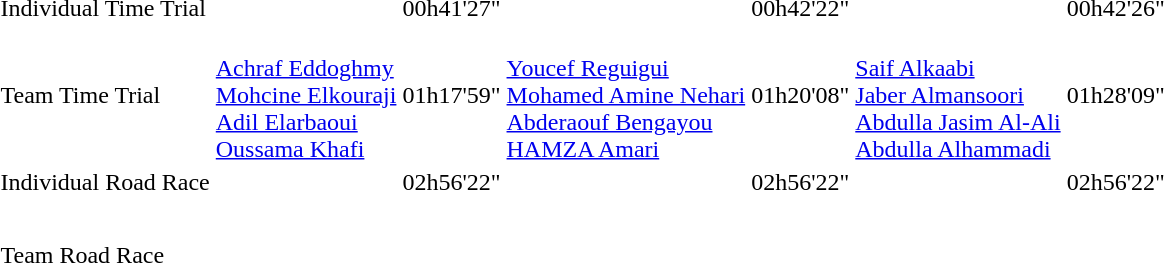<table>
<tr>
<td>Individual Time Trial</td>
<td></td>
<td>00h41'27"</td>
<td></td>
<td>00h42'22"</td>
<td></td>
<td>00h42'26"</td>
</tr>
<tr>
<td>Team Time Trial</td>
<td><br><a href='#'>Achraf Eddoghmy</a><br><a href='#'>Mohcine Elkouraji</a><br><a href='#'>Adil Elarbaoui</a><br><a href='#'>Oussama Khafi</a></td>
<td>01h17'59"</td>
<td><br><a href='#'>Youcef Reguigui</a><br><a href='#'>Mohamed Amine Nehari</a><br><a href='#'>Abderaouf Bengayou</a><br><a href='#'>HAMZA Amari</a></td>
<td>01h20'08"</td>
<td><br><a href='#'>Saif Alkaabi</a><br><a href='#'>Jaber Almansoori</a><br><a href='#'>Abdulla Jasim Al-Ali</a><br><a href='#'>Abdulla Alhammadi</a></td>
<td>01h28'09"</td>
</tr>
<tr>
<td>Individual Road Race</td>
<td></td>
<td>02h56'22"</td>
<td></td>
<td>02h56'22"</td>
<td></td>
<td>02h56'22"</td>
</tr>
<tr>
<td>Team Road Race</td>
<td><br><br><br><br></td>
<td></td>
<td><br><br><br><br></td>
<td></td>
<td><br><br><br><br></td>
<td></td>
</tr>
</table>
